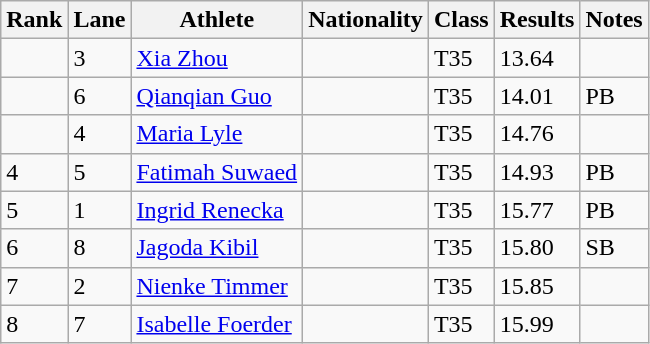<table class="wikitable sortable" style="text-align:left">
<tr>
<th>Rank</th>
<th>Lane</th>
<th>Athlete</th>
<th>Nationality</th>
<th>Class</th>
<th>Results</th>
<th>Notes</th>
</tr>
<tr>
<td></td>
<td>3</td>
<td><a href='#'>Xia Zhou</a></td>
<td></td>
<td>T35</td>
<td>13.64</td>
<td></td>
</tr>
<tr>
<td></td>
<td>6</td>
<td><a href='#'>Qianqian Guo</a></td>
<td></td>
<td>T35</td>
<td>14.01</td>
<td>PB</td>
</tr>
<tr>
<td></td>
<td>4</td>
<td><a href='#'>Maria Lyle</a></td>
<td></td>
<td>T35</td>
<td>14.76</td>
<td></td>
</tr>
<tr>
<td>4</td>
<td>5</td>
<td><a href='#'>Fatimah Suwaed</a></td>
<td></td>
<td>T35</td>
<td>14.93</td>
<td>PB</td>
</tr>
<tr>
<td>5</td>
<td>1</td>
<td><a href='#'>Ingrid Renecka</a></td>
<td></td>
<td>T35</td>
<td>15.77</td>
<td>PB</td>
</tr>
<tr>
<td>6</td>
<td>8</td>
<td><a href='#'>Jagoda Kibil</a></td>
<td></td>
<td>T35</td>
<td>15.80</td>
<td>SB</td>
</tr>
<tr>
<td>7</td>
<td>2</td>
<td><a href='#'>Nienke Timmer</a></td>
<td></td>
<td>T35</td>
<td>15.85</td>
<td></td>
</tr>
<tr>
<td>8</td>
<td>7</td>
<td><a href='#'>Isabelle Foerder</a></td>
<td></td>
<td>T35</td>
<td>15.99</td>
<td></td>
</tr>
</table>
